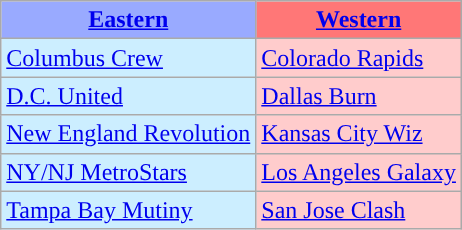<table class="wikitable">
<tr>
<th style="background-color: #9AF;"><a href='#'>Eastern</a></th>
<th style="background-color: #F77;"><a href='#'>Western</a></th>
</tr>
<tr>
<td style="background-color: #CEF;"><a href='#'>Columbus Crew</a></td>
<td style="background-color: #FCC;"><a href='#'>Colorado Rapids</a></td>
</tr>
<tr>
<td style="background-color: #CEF;"><a href='#'>D.C. United</a></td>
<td style="background-color: #FCC;"><a href='#'>Dallas Burn</a></td>
</tr>
<tr>
<td style="background-color: #CEF;"><a href='#'>New England Revolution</a></td>
<td style="background-color: #FCC;"><a href='#'>Kansas City Wiz</a></td>
</tr>
<tr>
<td style="background-color: #CEF;"><a href='#'>NY/NJ MetroStars</a></td>
<td style="background-color: #FCC;"><a href='#'>Los Angeles Galaxy</a></td>
</tr>
<tr>
<td style="background-color: #CEF;"><a href='#'>Tampa Bay Mutiny</a></td>
<td style="background-color: #FCC;"><a href='#'>San Jose Clash</a></td>
</tr>
</table>
